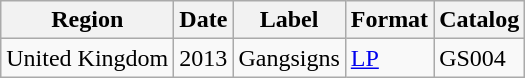<table class="wikitable">
<tr>
<th>Region</th>
<th>Date</th>
<th>Label</th>
<th>Format</th>
<th>Catalog</th>
</tr>
<tr>
<td>United Kingdom</td>
<td>2013</td>
<td>Gangsigns</td>
<td><a href='#'>LP</a></td>
<td>GS004</td>
</tr>
</table>
